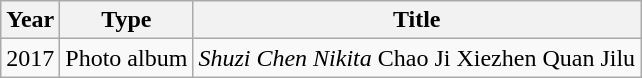<table class="wikitable">
<tr>
<th>Year</th>
<th>Type</th>
<th>Title</th>
</tr>
<tr>
<td>2017</td>
<td>Photo album</td>
<td><em>Shuzi Chen Nikita</em> Chao Ji Xiezhen Quan Jilu</td>
</tr>
</table>
